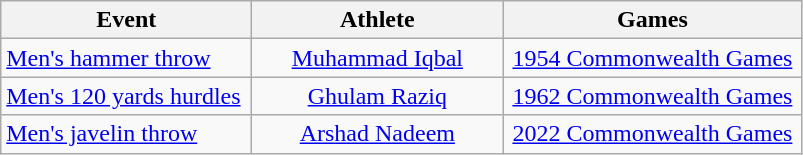<table class="wikitable sortable" style="margin-top:0em; text-align:center; font-size:100%;">
<tr>
<th style="width:10em;">Event</th>
<th style="width:10em;">Athlete</th>
<th style="width:12em;">Games</th>
</tr>
<tr>
<td align=left><a href='#'>Men's hammer throw</a></td>
<td><a href='#'>Muhammad Iqbal</a></td>
<td><a href='#'>1954 Commonwealth Games</a></td>
</tr>
<tr>
<td align=left><a href='#'>Men's 120 yards hurdles</a></td>
<td><a href='#'>Ghulam Raziq</a></td>
<td><a href='#'>1962 Commonwealth Games</a></td>
</tr>
<tr>
<td align=left><a href='#'>Men's javelin throw</a></td>
<td><a href='#'>Arshad Nadeem</a></td>
<td><a href='#'>2022 Commonwealth Games</a></td>
</tr>
</table>
